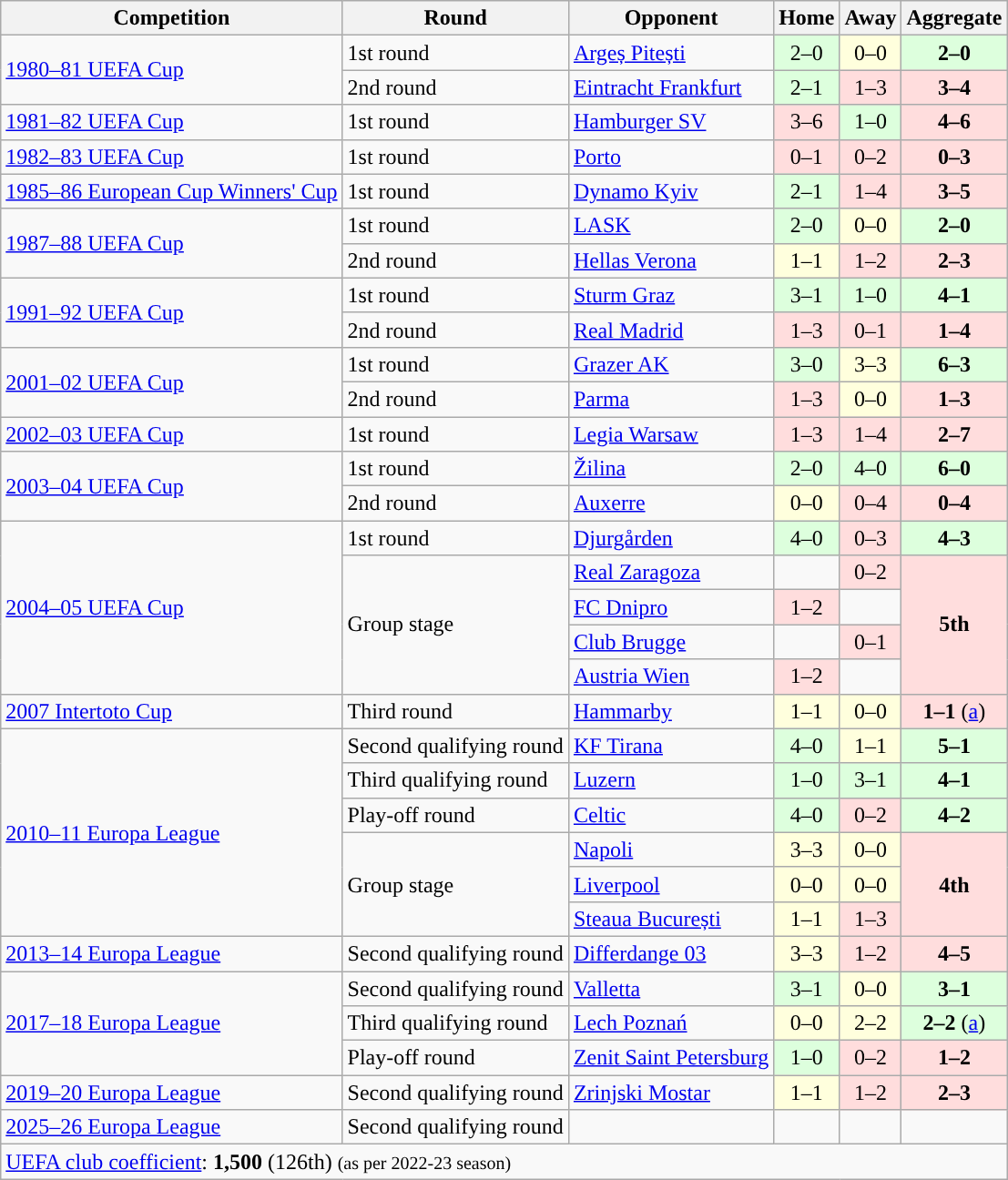<table class="wikitable">
<tr>
<th>Competition</th>
<th>Round</th>
<th>Opponent</th>
<th>Home</th>
<th>Away</th>
<th>Aggregate</th>
</tr>
<tr>
<td rowspan="2"><a href='#'>1980–81 UEFA Cup</a></td>
<td>1st round</td>
<td> <a href='#'>Argeș Pitești</a></td>
<td bgcolor="#ddffdd" style="text-align:center;">2–0</td>
<td bgcolor="#ffffdd" style="text-align:center;">0–0</td>
<td bgcolor="#ddffdd" style="text-align:center;"><strong>2–0</strong></td>
</tr>
<tr>
<td>2nd round</td>
<td> <a href='#'>Eintracht Frankfurt</a></td>
<td bgcolor="#ddffdd" style="text-align:center;">2–1</td>
<td bgcolor="#ffdddd" style="text-align:center;">1–3</td>
<td bgcolor="#ffdddd" style="text-align:center;"><strong>3–4</strong></td>
</tr>
<tr>
<td><a href='#'>1981–82 UEFA Cup</a></td>
<td>1st round</td>
<td> <a href='#'>Hamburger SV</a></td>
<td bgcolor="#ffdddd" style="text-align:center;">3–6</td>
<td bgcolor="#ddffdd" style="text-align:center;">1–0</td>
<td bgcolor="#ffdddd" style="text-align:center;"><strong>4–6</strong></td>
</tr>
<tr>
<td><a href='#'>1982–83 UEFA Cup</a></td>
<td>1st round</td>
<td> <a href='#'>Porto</a></td>
<td bgcolor="#ffdddd" style="text-align:center;">0–1</td>
<td bgcolor="#ffdddd" style="text-align:center;">0–2</td>
<td bgcolor="#ffdddd" style="text-align:center;"><strong>0–3</strong></td>
</tr>
<tr>
<td><a href='#'>1985–86 European Cup Winners' Cup</a></td>
<td>1st round</td>
<td> <a href='#'>Dynamo Kyiv</a></td>
<td bgcolor="#ddffdd" style="text-align:center;">2–1</td>
<td bgcolor="#ffdddd" style="text-align:center;">1–4</td>
<td bgcolor="#ffdddd" style="text-align:center;"><strong>3–5</strong></td>
</tr>
<tr>
<td rowspan="2"><a href='#'>1987–88 UEFA Cup</a></td>
<td>1st round</td>
<td> <a href='#'>LASK</a></td>
<td bgcolor="#ddffdd" style="text-align:center;">2–0</td>
<td bgcolor="#ffffdd" style="text-align:center;">0–0</td>
<td bgcolor="#ddffdd" style="text-align:center;"><strong>2–0</strong></td>
</tr>
<tr>
<td>2nd round</td>
<td> <a href='#'>Hellas Verona</a></td>
<td bgcolor="#ffffdd" style="text-align:center;">1–1</td>
<td bgcolor="#ffdddd" style="text-align:center;">1–2</td>
<td bgcolor="#ffdddd" style="text-align:center;"><strong>2–3</strong></td>
</tr>
<tr>
<td rowspan="2"><a href='#'>1991–92 UEFA Cup</a></td>
<td>1st round</td>
<td> <a href='#'>Sturm Graz</a></td>
<td bgcolor="#ddffdd" style="text-align:center;">3–1</td>
<td bgcolor="#ddffdd" style="text-align:center;">1–0</td>
<td bgcolor="#ddffdd" style="text-align:center;"><strong>4–1</strong></td>
</tr>
<tr>
<td>2nd round</td>
<td> <a href='#'>Real Madrid</a></td>
<td bgcolor="#ffdddd" style="text-align:center;">1–3</td>
<td bgcolor="#ffdddd" style="text-align:center;">0–1</td>
<td bgcolor="#ffdddd" style="text-align:center;"><strong>1–4</strong></td>
</tr>
<tr>
<td rowspan="2"><a href='#'>2001–02 UEFA Cup</a></td>
<td>1st round</td>
<td> <a href='#'>Grazer AK</a></td>
<td bgcolor="#ddffdd" style="text-align:center;">3–0</td>
<td bgcolor="#ffffdd" style="text-align:center;">3–3</td>
<td bgcolor="#ddffdd" style="text-align:center;"><strong>6–3</strong></td>
</tr>
<tr>
<td>2nd round</td>
<td> <a href='#'>Parma</a></td>
<td bgcolor="#ffdddd" style="text-align:center;">1–3</td>
<td bgcolor="#ffffdd" style="text-align:center;">0–0</td>
<td bgcolor="#ffdddd" style="text-align:center;"><strong>1–3</strong></td>
</tr>
<tr>
<td><a href='#'>2002–03 UEFA Cup</a></td>
<td>1st round</td>
<td> <a href='#'>Legia Warsaw</a></td>
<td bgcolor="#ffdddd" style="text-align:center;">1–3</td>
<td bgcolor="#ffdddd" style="text-align:center;">1–4</td>
<td bgcolor="#ffdddd" style="text-align:center;"><strong>2–7</strong></td>
</tr>
<tr>
<td rowspan="2"><a href='#'>2003–04 UEFA Cup</a></td>
<td>1st round</td>
<td> <a href='#'>Žilina</a></td>
<td bgcolor="#ddffdd" style="text-align:center;">2–0</td>
<td bgcolor="#ddffdd" style="text-align:center;">4–0</td>
<td bgcolor="#ddffdd" style="text-align:center;"><strong>6–0</strong></td>
</tr>
<tr>
<td>2nd round</td>
<td> <a href='#'>Auxerre</a></td>
<td bgcolor="#ffffdd" style="text-align:center;">0–0</td>
<td bgcolor="#ffdddd" style="text-align:center;">0–4</td>
<td bgcolor="#ffdddd" style="text-align:center;"><strong>0–4</strong></td>
</tr>
<tr>
<td rowspan="5"><a href='#'>2004–05 UEFA Cup</a></td>
<td>1st round</td>
<td> <a href='#'>Djurgården</a></td>
<td bgcolor="#ddffdd" style="text-align:center;">4–0</td>
<td bgcolor="#ffdddd" style="text-align:center;">0–3</td>
<td bgcolor="#ddffdd" style="text-align:center;"><strong>4–3</strong></td>
</tr>
<tr>
<td rowspan="4">Group stage</td>
<td> <a href='#'>Real Zaragoza</a></td>
<td></td>
<td bgcolor="#ffdddd" style="text-align:center;">0–2</td>
<td bgcolor="#ffdddd" style="text-align:center;" rowspan="4"><strong>5th</strong></td>
</tr>
<tr>
<td> <a href='#'>FC Dnipro</a></td>
<td bgcolor="#ffdddd" style="text-align:center;">1–2</td>
<td></td>
</tr>
<tr>
<td> <a href='#'>Club Brugge</a></td>
<td></td>
<td bgcolor="#ffdddd" style="text-align:center;">0–1</td>
</tr>
<tr>
<td> <a href='#'>Austria Wien</a></td>
<td bgcolor="#ffdddd" style="text-align:center;">1–2</td>
<td></td>
</tr>
<tr>
<td><a href='#'>2007 Intertoto Cup</a></td>
<td>Third round</td>
<td> <a href='#'>Hammarby</a></td>
<td bgcolor="#ffffdd" style="text-align:center;">1–1</td>
<td bgcolor="#ffffdd" style="text-align:center;">0–0</td>
<td bgcolor="#ffdddd" style="text-align:center;"><strong>1–1</strong> (<a href='#'>a</a>)</td>
</tr>
<tr>
<td rowspan="6"><a href='#'>2010–11 Europa League</a></td>
<td>Second qualifying round</td>
<td> <a href='#'>KF Tirana</a></td>
<td bgcolor="#ddffdd" style="text-align:center;">4–0</td>
<td bgcolor="#ffffdd" style="text-align:center;">1–1</td>
<td bgcolor="#ddffdd" style="text-align:center;"><strong>5–1</strong></td>
</tr>
<tr>
<td>Third qualifying round</td>
<td> <a href='#'>Luzern</a></td>
<td bgcolor="#ddffdd" style="text-align:center;">1–0</td>
<td bgcolor="#ddffdd" style="text-align:center;">3–1</td>
<td bgcolor="#ddffdd" style="text-align:center;"><strong>4–1</strong></td>
</tr>
<tr>
<td>Play-off round</td>
<td> <a href='#'>Celtic</a></td>
<td bgcolor="#ddffdd" style="text-align:center;">4–0</td>
<td bgcolor="#ffdddd" style="text-align:center;">0–2</td>
<td bgcolor="#ddffdd" style="text-align:center;"><strong>4–2</strong></td>
</tr>
<tr>
<td rowspan="3">Group stage</td>
<td> <a href='#'>Napoli</a></td>
<td bgcolor="#ffffdd" style="text-align:center;">3–3</td>
<td bgcolor="#ffffdd" style="text-align:center;">0–0</td>
<td bgcolor="#ffdddd" style="text-align:center;" rowspan="3"><strong>4th</strong></td>
</tr>
<tr>
<td> <a href='#'>Liverpool</a></td>
<td bgcolor="#ffffdd" style="text-align:center;">0–0</td>
<td bgcolor="#ffffdd" style="text-align:center;">0–0</td>
</tr>
<tr>
<td> <a href='#'>Steaua București</a></td>
<td bgcolor="#ffffdd" style="text-align:center;">1–1</td>
<td bgcolor="#ffdddd" style="text-align:center;">1–3</td>
</tr>
<tr>
<td><a href='#'>2013–14 Europa League</a></td>
<td>Second qualifying round</td>
<td> <a href='#'>Differdange 03</a></td>
<td bgcolor="#ffffdd" style="text-align:center;">3–3</td>
<td bgcolor="#ffdddd" style="text-align:center;">1–2</td>
<td bgcolor="#ffdddd" style="text-align:center;"><strong>4–5</strong></td>
</tr>
<tr>
<td rowspan="3"><a href='#'>2017–18 Europa League</a></td>
<td>Second qualifying round</td>
<td> <a href='#'>Valletta</a></td>
<td bgcolor="#ddffdd" style="text-align:center;">3–1</td>
<td bgcolor="#ffffdd" style="text-align:center;">0–0</td>
<td bgcolor="#ddffdd" style="text-align:center;"><strong>3–1</strong></td>
</tr>
<tr>
<td>Third qualifying round</td>
<td> <a href='#'>Lech Poznań</a></td>
<td bgcolor="#ffffdd" style="text-align:center;">0–0</td>
<td bgcolor="#ffffdd" style="text-align:center;">2–2</td>
<td bgcolor="#ddffdd" style="text-align:center;"><strong>2–2</strong> (<a href='#'>a</a>)</td>
</tr>
<tr>
<td>Play-off round</td>
<td> <a href='#'>Zenit Saint Petersburg</a></td>
<td bgcolor="#ddffdd" style="text-align:center;">1–0</td>
<td bgcolor="#ffdddd" style="text-align:center;">0–2 </td>
<td bgcolor="#ffdddd" style="text-align:center;"><strong>1–2</strong></td>
</tr>
<tr>
<td><a href='#'>2019–20 Europa League</a></td>
<td>Second qualifying round</td>
<td> <a href='#'>Zrinjski Mostar</a></td>
<td bgcolor="#ffffdd" style="text-align:center;">1–1</td>
<td bgcolor="#ffdddd" style="text-align:center;">1–2 </td>
<td bgcolor="#ffdddd" style="text-align:center;"><strong>2–3</strong></td>
</tr>
<tr>
<td><a href='#'>2025–26 Europa League</a></td>
<td>Second qualifying round</td>
<td></td>
<td></td>
<td></td>
<td></td>
</tr>
<tr>
<td colspan="6"><a href='#'>UEFA club coefficient</a>: <strong>1,500</strong> (126th) <small>(as per 2022-23 season)</small></td>
</tr>
</table>
